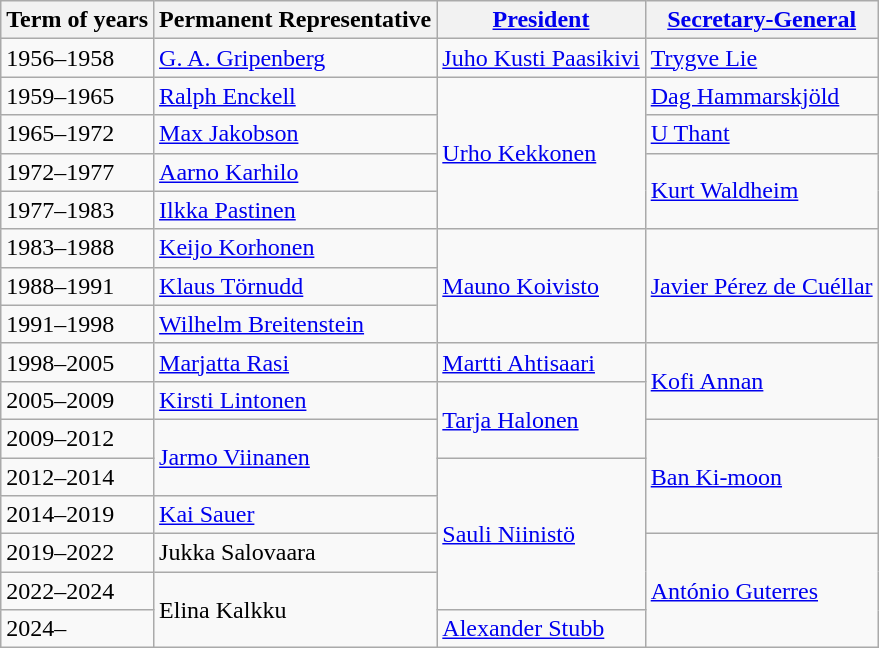<table class="wikitable sortable">
<tr>
<th>Term of years</th>
<th>Permanent Representative</th>
<th><a href='#'>President</a></th>
<th><a href='#'>Secretary-General</a></th>
</tr>
<tr>
<td>1956–1958</td>
<td><a href='#'>G. A. Gripenberg</a></td>
<td><a href='#'>Juho Kusti Paasikivi</a></td>
<td><a href='#'>Trygve Lie</a></td>
</tr>
<tr>
<td>1959–1965</td>
<td><a href='#'>Ralph Enckell</a></td>
<td rowspan="4"><a href='#'>Urho Kekkonen</a></td>
<td><a href='#'>Dag Hammarskjöld</a></td>
</tr>
<tr>
<td>1965–1972</td>
<td><a href='#'>Max Jakobson</a></td>
<td><a href='#'>U Thant</a></td>
</tr>
<tr>
<td>1972–1977</td>
<td><a href='#'>Aarno Karhilo</a></td>
<td rowspan="2"><a href='#'>Kurt Waldheim</a></td>
</tr>
<tr>
<td>1977–1983</td>
<td><a href='#'>Ilkka Pastinen</a></td>
</tr>
<tr>
<td>1983–1988</td>
<td><a href='#'>Keijo Korhonen</a></td>
<td rowspan="3"><a href='#'>Mauno Koivisto</a></td>
<td rowspan="3"><a href='#'>Javier Pérez de Cuéllar</a></td>
</tr>
<tr>
<td>1988–1991</td>
<td><a href='#'>Klaus Törnudd</a></td>
</tr>
<tr>
<td>1991–1998</td>
<td><a href='#'>Wilhelm Breitenstein</a></td>
</tr>
<tr>
<td>1998–2005</td>
<td><a href='#'>Marjatta Rasi</a></td>
<td><a href='#'>Martti Ahtisaari</a></td>
<td rowspan="2"><a href='#'>Kofi Annan</a></td>
</tr>
<tr>
<td>2005–2009</td>
<td><a href='#'>Kirsti Lintonen</a></td>
<td rowspan="2"><a href='#'>Tarja Halonen</a></td>
</tr>
<tr>
<td>2009–2012</td>
<td rowspan="2"><a href='#'>Jarmo Viinanen</a></td>
<td rowspan="3"><a href='#'>Ban Ki-moon</a></td>
</tr>
<tr>
<td>2012–2014</td>
<td rowspan="4"><a href='#'>Sauli Niinistö</a></td>
</tr>
<tr>
<td>2014–2019</td>
<td><a href='#'>Kai Sauer</a></td>
</tr>
<tr>
<td>2019–2022</td>
<td>Jukka Salovaara</td>
<td rowspan="3"><a href='#'>António Guterres</a></td>
</tr>
<tr>
<td>2022–2024</td>
<td rowspan="2">Elina Kalkku</td>
</tr>
<tr>
<td>2024–</td>
<td><a href='#'>Alexander Stubb</a></td>
</tr>
</table>
